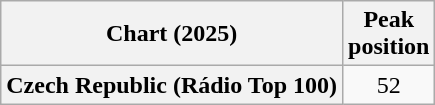<table class="wikitable plainrowheaders" style="text-align:center">
<tr>
<th scope="col">Chart (2025)</th>
<th scope="col">Peak<br>position</th>
</tr>
<tr>
<th scope="row">Czech Republic (Rádio Top 100)</th>
<td>52</td>
</tr>
</table>
